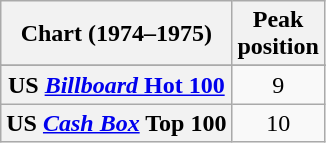<table class="wikitable sortable plainrowheaders">
<tr>
<th scope="col">Chart (1974–1975)</th>
<th scope="col">Peak<br>position</th>
</tr>
<tr>
</tr>
<tr>
</tr>
<tr>
<th scope="row">US <a href='#'><em>Billboard</em> Hot 100</a></th>
<td style="text-align:center;">9</td>
</tr>
<tr>
<th scope="row">US <em><a href='#'>Cash Box</a></em> Top 100</th>
<td style="text-align:center;">10</td>
</tr>
</table>
